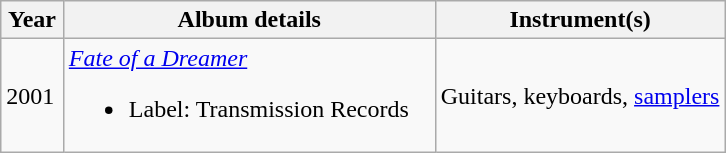<table class="wikitable">
<tr>
<th>Year</th>
<th>Album details</th>
<th width=40%>Instrument(s)</th>
</tr>
<tr>
<td>2001</td>
<td><em><a href='#'>Fate of a Dreamer</a></em><br><ul><li>Label: 	Transmission Records</li></ul></td>
<td>Guitars, keyboards, <a href='#'>samplers</a></td>
</tr>
</table>
